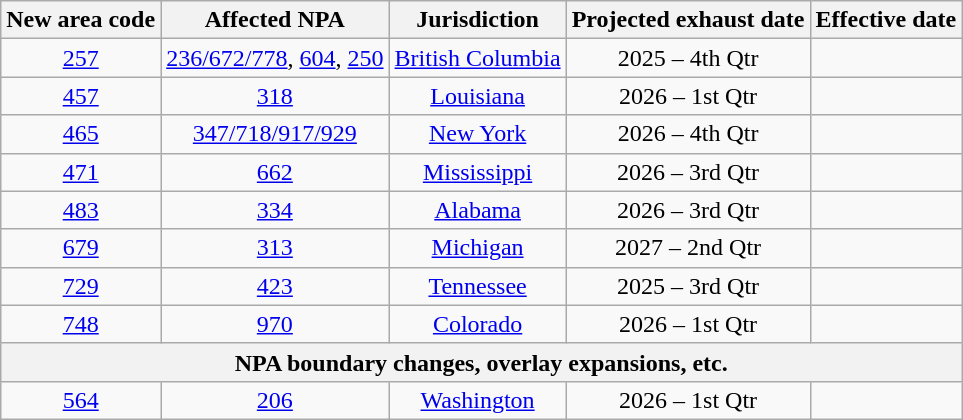<table class="wikitable sortable" style="text-align:center">
<tr>
<th>New area code</th>
<th>Affected NPA</th>
<th>Jurisdiction</th>
<th>Projected exhaust date</th>
<th>Effective date</th>
</tr>
<tr>
<td><a href='#'>257</a></td>
<td><a href='#'>236/672/778</a>, <a href='#'>604</a>, <a href='#'>250</a></td>
<td><a href='#'>British Columbia</a></td>
<td>2025 – 4th Qtr</td>
<td></td>
</tr>
<tr>
<td><a href='#'>457</a></td>
<td><a href='#'>318</a></td>
<td><a href='#'>Louisiana</a></td>
<td>2026 – 1st Qtr</td>
<td></td>
</tr>
<tr>
<td><a href='#'>465</a></td>
<td><a href='#'>347/718/917/929</a></td>
<td><a href='#'>New York</a></td>
<td>2026 – 4th Qtr</td>
<td></td>
</tr>
<tr>
<td><a href='#'>471</a></td>
<td><a href='#'>662</a></td>
<td><a href='#'>Mississippi</a></td>
<td>2026 – 3rd Qtr</td>
<td></td>
</tr>
<tr>
<td><a href='#'>483</a></td>
<td><a href='#'>334</a></td>
<td><a href='#'>Alabama</a></td>
<td>2026 – 3rd Qtr</td>
<td></td>
</tr>
<tr>
<td><a href='#'>679</a></td>
<td><a href='#'>313</a></td>
<td><a href='#'>Michigan</a></td>
<td>2027 – 2nd Qtr</td>
<td></td>
</tr>
<tr>
<td><a href='#'>729</a></td>
<td><a href='#'>423</a></td>
<td><a href='#'>Tennessee</a></td>
<td>2025 – 3rd Qtr</td>
<td></td>
</tr>
<tr>
<td><a href='#'>748</a></td>
<td><a href='#'>970</a></td>
<td><a href='#'>Colorado</a></td>
<td>2026 – 1st Qtr</td>
<td></td>
</tr>
<tr>
<th colspan=5>NPA boundary changes, overlay expansions, etc.</th>
</tr>
<tr>
<td><a href='#'>564</a></td>
<td><a href='#'>206</a></td>
<td><a href='#'> Washington</a></td>
<td>2026 – 1st Qtr</td>
<td></td>
</tr>
</table>
